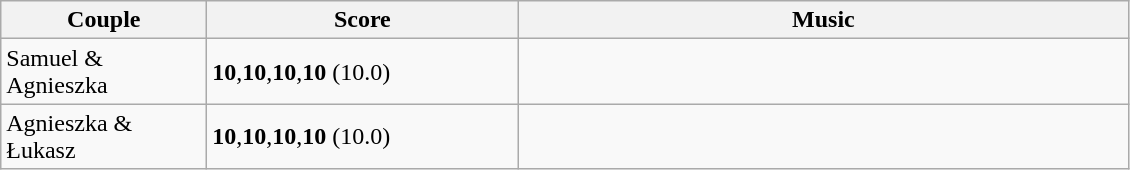<table class="wikitable">
<tr>
<th style="width:130px;">Couple</th>
<th style="width:200px;">Score</th>
<th style="width:400px;">Music</th>
</tr>
<tr>
<td rowspan="1">Samuel & Agnieszka</td>
<td><strong>10</strong>,<strong>10</strong>,<strong>10</strong>,<strong>10</strong> (10.0)</td>
<td></td>
</tr>
<tr>
<td rowspan="1">Agnieszka & Łukasz</td>
<td><strong>10</strong>,<strong>10</strong>,<strong>10</strong>,<strong>10</strong> (10.0)</td>
<td></td>
</tr>
</table>
